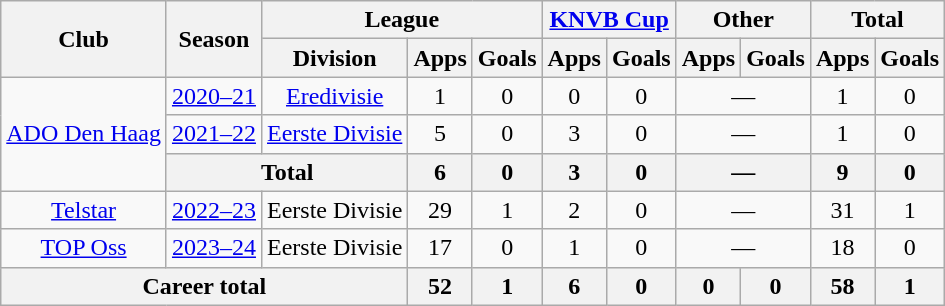<table class="wikitable" style="text-align:center">
<tr>
<th rowspan="2">Club</th>
<th rowspan="2">Season</th>
<th colspan="3">League</th>
<th colspan="2"><a href='#'>KNVB Cup</a></th>
<th colspan="2">Other</th>
<th colspan="2">Total</th>
</tr>
<tr>
<th>Division</th>
<th>Apps</th>
<th>Goals</th>
<th>Apps</th>
<th>Goals</th>
<th>Apps</th>
<th>Goals</th>
<th>Apps</th>
<th>Goals</th>
</tr>
<tr>
<td rowspan="3"><a href='#'>ADO Den Haag</a></td>
<td><a href='#'>2020–21</a></td>
<td><a href='#'>Eredivisie</a></td>
<td>1</td>
<td>0</td>
<td>0</td>
<td>0</td>
<td colspan="2">—</td>
<td>1</td>
<td>0</td>
</tr>
<tr>
<td><a href='#'>2021–22</a></td>
<td><a href='#'>Eerste Divisie</a></td>
<td>5</td>
<td>0</td>
<td>3</td>
<td>0</td>
<td colspan="2">—</td>
<td>1</td>
<td>0</td>
</tr>
<tr>
<th colspan="2">Total</th>
<th>6</th>
<th>0</th>
<th>3</th>
<th>0</th>
<th colspan="2">—</th>
<th>9</th>
<th>0</th>
</tr>
<tr>
<td><a href='#'>Telstar</a></td>
<td><a href='#'>2022–23</a></td>
<td>Eerste Divisie</td>
<td>29</td>
<td>1</td>
<td>2</td>
<td>0</td>
<td colspan="2">—</td>
<td>31</td>
<td>1</td>
</tr>
<tr>
<td><a href='#'>TOP Oss</a></td>
<td><a href='#'>2023–24</a></td>
<td>Eerste Divisie</td>
<td>17</td>
<td>0</td>
<td>1</td>
<td>0</td>
<td colspan="2">—</td>
<td>18</td>
<td>0</td>
</tr>
<tr>
<th colspan="3">Career total</th>
<th>52</th>
<th>1</th>
<th>6</th>
<th>0</th>
<th>0</th>
<th>0</th>
<th>58</th>
<th>1</th>
</tr>
</table>
